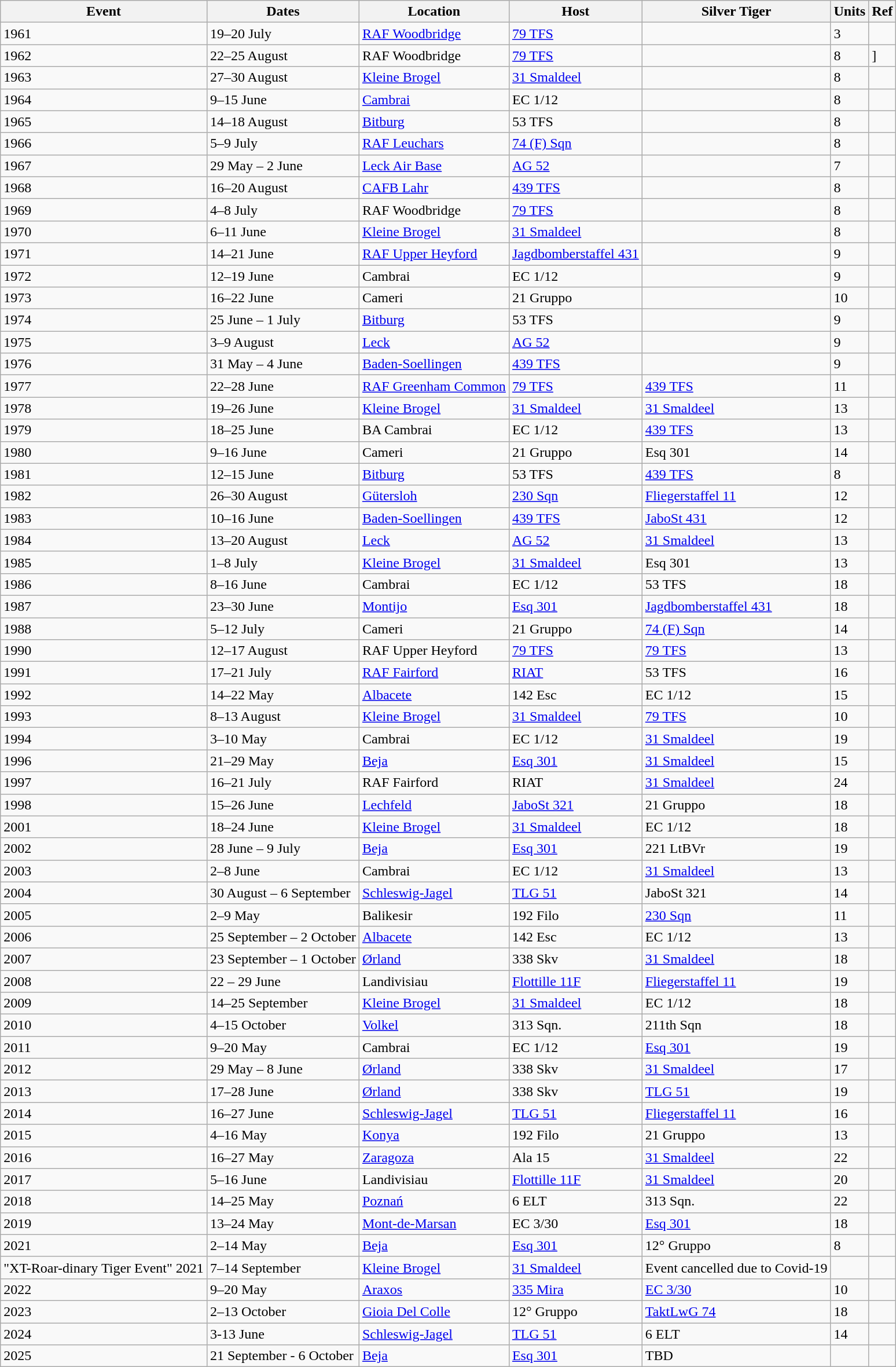<table class="wikitable">
<tr>
<th>Event</th>
<th>Dates</th>
<th>Location</th>
<th>Host</th>
<th>Silver Tiger</th>
<th>Units</th>
<th>Ref</th>
</tr>
<tr>
<td>1961</td>
<td>19–20 July</td>
<td> <a href='#'>RAF Woodbridge</a></td>
<td> <a href='#'>79 TFS</a></td>
<td></td>
<td>3</td>
<td></td>
</tr>
<tr>
<td>1962</td>
<td>22–25 August</td>
<td> RAF Woodbridge</td>
<td> <a href='#'>79 TFS</a></td>
<td></td>
<td>8</td>
<td>]</td>
</tr>
<tr>
<td>1963</td>
<td>27–30 August</td>
<td> <a href='#'>Kleine Brogel</a></td>
<td> <a href='#'>31 Smaldeel</a></td>
<td></td>
<td>8</td>
<td></td>
</tr>
<tr>
<td>1964</td>
<td>9–15 June</td>
<td> <a href='#'>Cambrai</a></td>
<td> EC 1/12</td>
<td></td>
<td>8</td>
<td></td>
</tr>
<tr>
<td>1965</td>
<td>14–18 August</td>
<td> <a href='#'>Bitburg</a></td>
<td> 53 TFS</td>
<td></td>
<td>8</td>
<td></td>
</tr>
<tr>
<td>1966</td>
<td>5–9 July</td>
<td> <a href='#'>RAF Leuchars</a></td>
<td> <a href='#'>74 (F) Sqn</a></td>
<td></td>
<td>8</td>
<td></td>
</tr>
<tr>
<td>1967</td>
<td>29 May – 2 June</td>
<td> <a href='#'>Leck Air Base</a></td>
<td> <a href='#'>AG 52</a></td>
<td></td>
<td>7</td>
<td></td>
</tr>
<tr>
<td>1968</td>
<td>16–20 August</td>
<td> <a href='#'>CAFB Lahr</a></td>
<td> <a href='#'>439 TFS</a></td>
<td></td>
<td>8</td>
<td></td>
</tr>
<tr>
<td>1969</td>
<td>4–8 July</td>
<td> RAF Woodbridge</td>
<td> <a href='#'>79 TFS</a></td>
<td></td>
<td>8</td>
<td></td>
</tr>
<tr>
<td>1970</td>
<td>6–11 June</td>
<td> <a href='#'>Kleine Brogel</a></td>
<td> <a href='#'>31 Smaldeel</a></td>
<td></td>
<td>8</td>
<td></td>
</tr>
<tr>
<td>1971</td>
<td>14–21 June</td>
<td> <a href='#'>RAF Upper Heyford</a></td>
<td> <a href='#'>Jagdbomberstaffel 431</a></td>
<td></td>
<td>9</td>
<td></td>
</tr>
<tr>
<td>1972</td>
<td>12–19 June</td>
<td> Cambrai</td>
<td> EC 1/12</td>
<td></td>
<td>9</td>
<td></td>
</tr>
<tr>
<td>1973</td>
<td>16–22 June</td>
<td> Cameri</td>
<td> 21 Gruppo</td>
<td></td>
<td>10</td>
<td></td>
</tr>
<tr>
<td>1974</td>
<td>25 June – 1 July</td>
<td> <a href='#'>Bitburg</a></td>
<td> 53 TFS</td>
<td></td>
<td>9</td>
<td></td>
</tr>
<tr>
<td>1975</td>
<td>3–9 August</td>
<td> <a href='#'>Leck</a></td>
<td> <a href='#'>AG 52</a></td>
<td></td>
<td>9</td>
<td></td>
</tr>
<tr>
<td>1976</td>
<td>31 May – 4 June</td>
<td> <a href='#'>Baden-Soellingen</a></td>
<td> <a href='#'>439 TFS</a></td>
<td></td>
<td>9</td>
<td></td>
</tr>
<tr>
<td>1977</td>
<td>22–28 June</td>
<td> <a href='#'>RAF Greenham Common</a></td>
<td> <a href='#'>79 TFS</a></td>
<td> <a href='#'>439 TFS</a></td>
<td>11</td>
<td></td>
</tr>
<tr>
<td>1978</td>
<td>19–26 June</td>
<td> <a href='#'>Kleine Brogel</a></td>
<td> <a href='#'>31 Smaldeel</a></td>
<td> <a href='#'>31 Smaldeel</a></td>
<td>13</td>
<td></td>
</tr>
<tr>
<td>1979</td>
<td>18–25 June</td>
<td> BA Cambrai</td>
<td> EC 1/12</td>
<td> <a href='#'>439 TFS</a></td>
<td>13</td>
<td></td>
</tr>
<tr>
<td>1980</td>
<td>9–16 June</td>
<td> Cameri</td>
<td> 21 Gruppo</td>
<td> Esq 301</td>
<td>14</td>
<td></td>
</tr>
<tr>
<td>1981</td>
<td>12–15 June</td>
<td> <a href='#'>Bitburg</a></td>
<td> 53 TFS</td>
<td> <a href='#'>439 TFS</a></td>
<td>8</td>
<td></td>
</tr>
<tr>
<td>1982</td>
<td>26–30 August</td>
<td> <a href='#'>Gütersloh</a></td>
<td> <a href='#'>230 Sqn</a></td>
<td> <a href='#'>Fliegerstaffel 11</a></td>
<td>12</td>
<td></td>
</tr>
<tr>
<td>1983</td>
<td>10–16 June</td>
<td> <a href='#'>Baden-Soellingen</a></td>
<td> <a href='#'>439 TFS</a></td>
<td> <a href='#'>JaboSt 431</a></td>
<td>12</td>
<td></td>
</tr>
<tr>
<td>1984</td>
<td>13–20 August</td>
<td> <a href='#'>Leck</a></td>
<td> <a href='#'>AG 52</a></td>
<td> <a href='#'>31 Smaldeel</a></td>
<td>13</td>
<td></td>
</tr>
<tr>
<td>1985</td>
<td>1–8 July</td>
<td> <a href='#'>Kleine Brogel</a></td>
<td> <a href='#'>31 Smaldeel</a></td>
<td> Esq 301</td>
<td>13</td>
<td></td>
</tr>
<tr>
<td>1986</td>
<td>8–16 June</td>
<td> Cambrai</td>
<td> EC 1/12</td>
<td> 53 TFS</td>
<td>18</td>
<td></td>
</tr>
<tr>
<td>1987</td>
<td>23–30 June</td>
<td> <a href='#'>Montijo</a></td>
<td> <a href='#'>Esq 301</a></td>
<td> <a href='#'>Jagdbomberstaffel 431</a></td>
<td>18</td>
<td></td>
</tr>
<tr>
<td>1988</td>
<td>5–12 July</td>
<td> Cameri</td>
<td> 21 Gruppo</td>
<td> <a href='#'>74 (F) Sqn</a></td>
<td>14</td>
<td></td>
</tr>
<tr>
<td>1990</td>
<td>12–17 August</td>
<td> RAF Upper Heyford</td>
<td> <a href='#'>79 TFS</a></td>
<td> <a href='#'>79 TFS</a></td>
<td>13</td>
<td></td>
</tr>
<tr>
<td>1991</td>
<td>17–21 July</td>
<td> <a href='#'>RAF Fairford</a></td>
<td><a href='#'>RIAT</a></td>
<td> 53 TFS</td>
<td>16</td>
<td></td>
</tr>
<tr>
<td>1992</td>
<td>14–22 May</td>
<td> <a href='#'>Albacete</a></td>
<td> 142 Esc</td>
<td> EC 1/12</td>
<td>15</td>
<td></td>
</tr>
<tr>
<td>1993</td>
<td>8–13 August</td>
<td> <a href='#'>Kleine Brogel</a></td>
<td> <a href='#'>31 Smaldeel</a></td>
<td> <a href='#'>79 TFS</a></td>
<td>10</td>
<td></td>
</tr>
<tr>
<td>1994</td>
<td>3–10 May</td>
<td> Cambrai</td>
<td> EC 1/12</td>
<td> <a href='#'>31 Smaldeel</a></td>
<td>19</td>
<td></td>
</tr>
<tr>
<td>1996</td>
<td>21–29 May</td>
<td> <a href='#'>Beja</a></td>
<td> <a href='#'>Esq 301</a></td>
<td> <a href='#'>31 Smaldeel</a></td>
<td>15</td>
<td></td>
</tr>
<tr>
<td>1997</td>
<td>16–21 July</td>
<td> RAF Fairford</td>
<td>RIAT</td>
<td> <a href='#'>31 Smaldeel</a></td>
<td>24</td>
<td></td>
</tr>
<tr>
<td>1998</td>
<td>15–26 June</td>
<td> <a href='#'>Lechfeld</a></td>
<td> <a href='#'>JaboSt 321</a></td>
<td> 21 Gruppo</td>
<td>18</td>
<td></td>
</tr>
<tr>
<td>2001</td>
<td>18–24 June</td>
<td> <a href='#'>Kleine Brogel</a></td>
<td> <a href='#'>31 Smaldeel</a></td>
<td> EC 1/12</td>
<td>18</td>
<td></td>
</tr>
<tr>
<td>2002</td>
<td>28 June – 9 July</td>
<td> <a href='#'>Beja</a></td>
<td> <a href='#'>Esq 301</a></td>
<td> 221 LtBVr</td>
<td>19</td>
<td></td>
</tr>
<tr>
<td>2003</td>
<td>2–8 June</td>
<td> Cambrai</td>
<td> EC 1/12</td>
<td> <a href='#'>31 Smaldeel</a></td>
<td>13</td>
<td></td>
</tr>
<tr>
<td>2004</td>
<td>30 August – 6 September</td>
<td> <a href='#'>Schleswig-Jagel</a></td>
<td> <a href='#'>TLG 51</a></td>
<td> JaboSt 321</td>
<td>14</td>
<td></td>
</tr>
<tr>
<td>2005</td>
<td>2–9 May</td>
<td> Balikesir</td>
<td> 192 Filo</td>
<td> <a href='#'>230 Sqn</a></td>
<td>11</td>
<td></td>
</tr>
<tr>
<td>2006</td>
<td>25 September – 2 October</td>
<td> <a href='#'>Albacete</a></td>
<td> 142 Esc</td>
<td> EC 1/12</td>
<td>13</td>
<td></td>
</tr>
<tr>
<td>2007</td>
<td>23 September – 1 October</td>
<td> <a href='#'>Ørland</a></td>
<td> 338 Skv</td>
<td> <a href='#'>31 Smaldeel</a></td>
<td>18</td>
<td></td>
</tr>
<tr>
<td>2008</td>
<td>22 – 29 June</td>
<td> Landivisiau</td>
<td> <a href='#'>Flottille 11F</a></td>
<td> <a href='#'>Fliegerstaffel 11</a></td>
<td>19</td>
<td></td>
</tr>
<tr>
<td>2009</td>
<td>14–25 September</td>
<td> <a href='#'>Kleine Brogel</a></td>
<td> <a href='#'>31 Smaldeel</a></td>
<td> EC 1/12</td>
<td>18</td>
<td></td>
</tr>
<tr>
<td>2010</td>
<td>4–15 October</td>
<td> <a href='#'>Volkel</a></td>
<td> 313 Sqn.</td>
<td> 211th Sqn</td>
<td>18</td>
<td></td>
</tr>
<tr>
<td>2011</td>
<td>9–20 May</td>
<td> Cambrai</td>
<td> EC 1/12</td>
<td> <a href='#'>Esq 301</a></td>
<td>19</td>
<td></td>
</tr>
<tr>
<td>2012</td>
<td>29 May – 8 June</td>
<td> <a href='#'>Ørland</a></td>
<td> 338 Skv</td>
<td> <a href='#'>31 Smaldeel</a></td>
<td>17</td>
<td></td>
</tr>
<tr>
<td>2013</td>
<td>17–28 June</td>
<td> <a href='#'>Ørland</a></td>
<td> 338 Skv</td>
<td> <a href='#'>TLG 51</a></td>
<td>19</td>
<td></td>
</tr>
<tr>
<td>2014</td>
<td>16–27 June</td>
<td> <a href='#'>Schleswig-Jagel</a></td>
<td> <a href='#'>TLG 51</a></td>
<td> <a href='#'>Fliegerstaffel 11</a></td>
<td>16</td>
<td></td>
</tr>
<tr>
<td>2015</td>
<td>4–16 May</td>
<td> <a href='#'>Konya</a></td>
<td> 192 Filo</td>
<td> 21 Gruppo</td>
<td>13</td>
<td></td>
</tr>
<tr>
<td>2016</td>
<td>16–27 May</td>
<td> <a href='#'>Zaragoza</a></td>
<td> Ala 15</td>
<td> <a href='#'>31 Smaldeel</a></td>
<td>22</td>
<td></td>
</tr>
<tr>
<td>2017</td>
<td>5–16 June</td>
<td> Landivisiau</td>
<td> <a href='#'>Flottille 11F</a></td>
<td> <a href='#'>31 Smaldeel</a></td>
<td>20</td>
<td></td>
</tr>
<tr>
<td>2018</td>
<td>14–25 May</td>
<td> <a href='#'>Poznań</a></td>
<td> 6 ELT</td>
<td> 313 Sqn.</td>
<td>22</td>
<td></td>
</tr>
<tr>
<td>2019</td>
<td>13–24 May</td>
<td> <a href='#'>Mont-de-Marsan</a></td>
<td> EC 3/30</td>
<td> <a href='#'>Esq 301</a></td>
<td>18</td>
<td></td>
</tr>
<tr>
<td>2021</td>
<td>2–14 May</td>
<td> <a href='#'>Beja</a></td>
<td> <a href='#'>Esq 301</a></td>
<td> 12° Gruppo</td>
<td>8</td>
<td></td>
</tr>
<tr>
<td>"XT-Roar-dinary Tiger Event" 2021</td>
<td>7–14 September</td>
<td> <a href='#'>Kleine Brogel</a></td>
<td> <a href='#'>31 Smaldeel</a></td>
<td>Event cancelled due to Covid-19</td>
<td></td>
<td></td>
</tr>
<tr>
<td>2022</td>
<td>9–20 May</td>
<td> <a href='#'>Araxos</a></td>
<td> <a href='#'>335 Mira</a></td>
<td><a href='#'> EC 3/30</a></td>
<td>10</td>
<td></td>
</tr>
<tr>
<td>2023</td>
<td>2–13 October</td>
<td> <a href='#'>Gioia Del Colle</a></td>
<td> 12° Gruppo</td>
<td> <a href='#'>TaktLwG 74</a></td>
<td>18</td>
<td></td>
</tr>
<tr>
<td>2024</td>
<td>3-13 June</td>
<td> <a href='#'>Schleswig-Jagel</a></td>
<td> <a href='#'>TLG 51</a></td>
<td> 6 ELT</td>
<td>14</td>
<td></td>
</tr>
<tr>
<td>2025</td>
<td>21 September - 6 October</td>
<td> <a href='#'>Beja</a></td>
<td> <a href='#'>Esq 301</a></td>
<td>TBD</td>
<td></td>
<td></td>
</tr>
</table>
